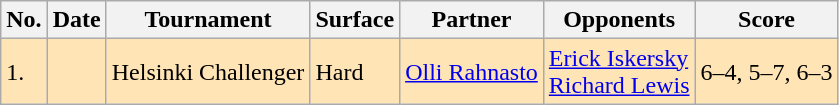<table class="sortable wikitable">
<tr>
<th>No.</th>
<th>Date</th>
<th>Tournament</th>
<th>Surface</th>
<th>Partner</th>
<th>Opponents</th>
<th class="unsortable">Score</th>
</tr>
<tr style="background:moccasin;">
<td>1.</td>
<td></td>
<td>Helsinki Challenger</td>
<td>Hard</td>
<td> <a href='#'>Olli Rahnasto</a></td>
<td> <a href='#'>Erick Iskersky</a> <br>  <a href='#'>Richard Lewis</a></td>
<td>6–4, 5–7, 6–3</td>
</tr>
</table>
